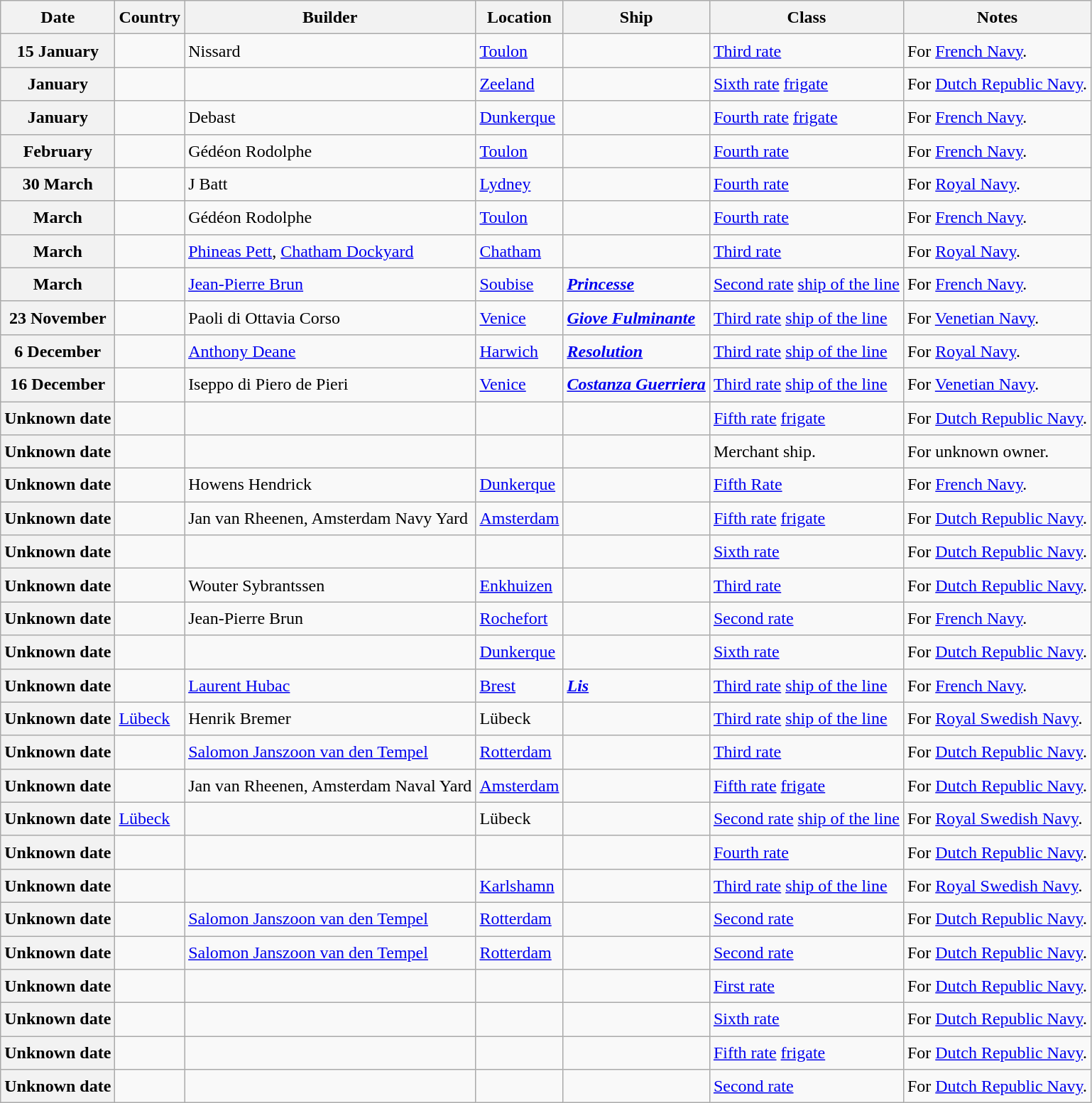<table class="wikitable sortable" style="font-size:1.00em; line-height:1.5em;">
<tr>
<th>Date</th>
<th>Country</th>
<th>Builder</th>
<th>Location</th>
<th>Ship</th>
<th>Class</th>
<th>Notes</th>
</tr>
<tr ---->
<th>15 January</th>
<td></td>
<td>Nissard</td>
<td><a href='#'>Toulon</a></td>
<td><strong></strong></td>
<td><a href='#'>Third rate</a></td>
<td>For <a href='#'>French Navy</a>.</td>
</tr>
<tr ---->
<th>January</th>
<td></td>
<td></td>
<td><a href='#'>Zeeland</a></td>
<td><strong></strong></td>
<td><a href='#'>Sixth rate</a> <a href='#'>frigate</a></td>
<td>For <a href='#'>Dutch Republic Navy</a>.</td>
</tr>
<tr ---->
<th>January</th>
<td></td>
<td>Debast</td>
<td><a href='#'>Dunkerque</a></td>
<td><strong></strong></td>
<td><a href='#'>Fourth rate</a> <a href='#'>frigate</a></td>
<td>For <a href='#'>French Navy</a>.</td>
</tr>
<tr ---->
<th>February</th>
<td></td>
<td>Gédéon Rodolphe</td>
<td><a href='#'>Toulon</a></td>
<td><strong></strong></td>
<td><a href='#'>Fourth rate</a></td>
<td>For <a href='#'>French Navy</a>.</td>
</tr>
<tr ---->
<th>30 March</th>
<td></td>
<td>J Batt</td>
<td><a href='#'>Lydney</a></td>
<td><strong></strong></td>
<td><a href='#'>Fourth rate</a></td>
<td>For <a href='#'>Royal Navy</a>.</td>
</tr>
<tr ---->
<th>March</th>
<td></td>
<td>Gédéon Rodolphe</td>
<td><a href='#'>Toulon</a></td>
<td><strong></strong></td>
<td><a href='#'>Fourth rate</a></td>
<td>For <a href='#'>French Navy</a>.</td>
</tr>
<tr ---->
<th>March</th>
<td></td>
<td><a href='#'>Phineas Pett</a>, <a href='#'>Chatham Dockyard</a></td>
<td><a href='#'>Chatham</a></td>
<td><strong></strong></td>
<td><a href='#'>Third rate</a></td>
<td>For <a href='#'>Royal Navy</a>.</td>
</tr>
<tr ---->
<th>March</th>
<td></td>
<td><a href='#'>Jean-Pierre Brun</a></td>
<td><a href='#'>Soubise</a></td>
<td><a href='#'><strong><em>Princesse</em></strong></a></td>
<td><a href='#'>Second rate</a> <a href='#'>ship of the line</a></td>
<td>For <a href='#'>French Navy</a>.</td>
</tr>
<tr ---->
<th>23 November</th>
<td></td>
<td>Paoli di Ottavia Corso</td>
<td><a href='#'>Venice</a></td>
<td><a href='#'><strong><em>Giove Fulminante</em></strong></a></td>
<td><a href='#'>Third rate</a> <a href='#'>ship of the line</a></td>
<td>For <a href='#'>Venetian Navy</a>.</td>
</tr>
<tr ---->
<th>6 December</th>
<td></td>
<td><a href='#'>Anthony Deane</a></td>
<td><a href='#'>Harwich</a></td>
<td><a href='#'><strong><em>Resolution</em></strong></a></td>
<td><a href='#'>Third rate</a> <a href='#'>ship of the line</a></td>
<td>For <a href='#'>Royal Navy</a>.</td>
</tr>
<tr ---->
<th>16 December</th>
<td></td>
<td>Iseppo di Piero de Pieri</td>
<td><a href='#'>Venice</a></td>
<td><a href='#'><strong><em>Costanza Guerriera</em></strong></a></td>
<td><a href='#'>Third rate</a> <a href='#'>ship of the line</a></td>
<td>For <a href='#'>Venetian Navy</a>.</td>
</tr>
<tr ---->
<th>Unknown date</th>
<td></td>
<td></td>
<td></td>
<td><strong></strong></td>
<td><a href='#'>Fifth rate</a> <a href='#'>frigate</a></td>
<td>For <a href='#'>Dutch Republic Navy</a>.</td>
</tr>
<tr ---->
<th>Unknown date</th>
<td></td>
<td></td>
<td></td>
<td><strong></strong></td>
<td>Merchant ship.</td>
<td>For unknown owner.</td>
</tr>
<tr ---->
<th>Unknown date</th>
<td></td>
<td>Howens Hendrick</td>
<td><a href='#'>Dunkerque</a></td>
<td><strong></strong></td>
<td><a href='#'>Fifth Rate</a></td>
<td>For <a href='#'>French Navy</a>.</td>
</tr>
<tr ---->
<th>Unknown date</th>
<td></td>
<td>Jan van Rheenen, Amsterdam Navy Yard</td>
<td><a href='#'>Amsterdam</a></td>
<td><strong></strong></td>
<td><a href='#'>Fifth rate</a> <a href='#'>frigate</a></td>
<td>For <a href='#'>Dutch Republic Navy</a>.</td>
</tr>
<tr ---->
<th>Unknown date</th>
<td></td>
<td></td>
<td></td>
<td><strong></strong></td>
<td><a href='#'>Sixth rate</a></td>
<td>For <a href='#'>Dutch Republic Navy</a>.</td>
</tr>
<tr ---->
<th>Unknown date</th>
<td></td>
<td>Wouter Sybrantssen</td>
<td><a href='#'>Enkhuizen</a></td>
<td><strong></strong></td>
<td><a href='#'>Third rate</a></td>
<td>For <a href='#'>Dutch Republic Navy</a>.</td>
</tr>
<tr ---->
<th>Unknown date</th>
<td></td>
<td>Jean-Pierre Brun</td>
<td><a href='#'>Rochefort</a></td>
<td><strong></strong></td>
<td><a href='#'>Second rate</a></td>
<td>For <a href='#'>French Navy</a>.</td>
</tr>
<tr ---->
<th>Unknown date</th>
<td></td>
<td></td>
<td><a href='#'>Dunkerque</a></td>
<td><strong></strong></td>
<td><a href='#'>Sixth rate</a></td>
<td>For <a href='#'>Dutch Republic Navy</a>.</td>
</tr>
<tr ---->
<th>Unknown date</th>
<td></td>
<td><a href='#'>Laurent Hubac</a></td>
<td><a href='#'>Brest</a></td>
<td><a href='#'><strong><em>Lis</em></strong></a></td>
<td><a href='#'>Third rate</a> <a href='#'>ship of the line</a></td>
<td>For <a href='#'>French Navy</a>.</td>
</tr>
<tr ---->
<th>Unknown date</th>
<td> <a href='#'>Lübeck</a></td>
<td>Henrik Bremer</td>
<td>Lübeck</td>
<td><strong></strong></td>
<td><a href='#'>Third rate</a> <a href='#'>ship of the line</a></td>
<td>For <a href='#'>Royal Swedish Navy</a>.</td>
</tr>
<tr ---->
<th>Unknown date</th>
<td></td>
<td><a href='#'>Salomon Janszoon van den Tempel</a></td>
<td><a href='#'>Rotterdam</a></td>
<td><strong></strong></td>
<td><a href='#'>Third rate</a></td>
<td>For <a href='#'>Dutch Republic Navy</a>.</td>
</tr>
<tr ---->
<th>Unknown date</th>
<td></td>
<td>Jan van Rheenen, Amsterdam Naval Yard</td>
<td><a href='#'>Amsterdam</a></td>
<td><strong></strong></td>
<td><a href='#'>Fifth rate</a> <a href='#'>frigate</a></td>
<td>For <a href='#'>Dutch Republic Navy</a>.</td>
</tr>
<tr ---->
<th>Unknown date</th>
<td> <a href='#'>Lübeck</a></td>
<td></td>
<td>Lübeck</td>
<td><strong></strong></td>
<td><a href='#'>Second rate</a> <a href='#'>ship of the line</a></td>
<td>For <a href='#'>Royal Swedish Navy</a>.</td>
</tr>
<tr ---->
<th>Unknown date</th>
<td></td>
<td></td>
<td></td>
<td><strong></strong></td>
<td><a href='#'>Fourth rate</a></td>
<td>For <a href='#'>Dutch Republic Navy</a>.</td>
</tr>
<tr ---->
<th>Unknown date</th>
<td></td>
<td></td>
<td><a href='#'>Karlshamn</a></td>
<td><strong></strong></td>
<td><a href='#'>Third rate</a> <a href='#'>ship of the line</a></td>
<td>For <a href='#'>Royal Swedish Navy</a>.</td>
</tr>
<tr ---->
<th>Unknown date</th>
<td></td>
<td><a href='#'>Salomon Janszoon van den Tempel</a></td>
<td><a href='#'>Rotterdam</a></td>
<td><strong></strong></td>
<td><a href='#'>Second rate</a></td>
<td>For <a href='#'>Dutch Republic Navy</a>.</td>
</tr>
<tr ---->
<th>Unknown date</th>
<td></td>
<td><a href='#'>Salomon Janszoon van den Tempel</a></td>
<td><a href='#'>Rotterdam</a></td>
<td><strong></strong></td>
<td><a href='#'>Second rate</a></td>
<td>For <a href='#'>Dutch Republic Navy</a>.</td>
</tr>
<tr ---->
<th>Unknown date</th>
<td></td>
<td></td>
<td></td>
<td><strong></strong></td>
<td><a href='#'>First rate</a></td>
<td>For <a href='#'>Dutch Republic Navy</a>.</td>
</tr>
<tr ---->
<th>Unknown date</th>
<td></td>
<td></td>
<td></td>
<td><strong></strong></td>
<td><a href='#'>Sixth rate</a></td>
<td>For <a href='#'>Dutch Republic Navy</a>.</td>
</tr>
<tr ---->
<th>Unknown date</th>
<td></td>
<td></td>
<td></td>
<td><strong></strong></td>
<td><a href='#'>Fifth rate</a> <a href='#'>frigate</a></td>
<td>For <a href='#'>Dutch Republic Navy</a>.</td>
</tr>
<tr ---->
<th>Unknown date</th>
<td></td>
<td></td>
<td></td>
<td><strong></strong></td>
<td><a href='#'>Second rate</a></td>
<td>For <a href='#'>Dutch Republic Navy</a>.</td>
</tr>
</table>
